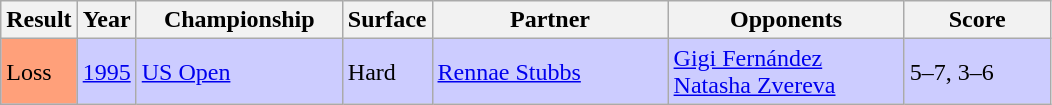<table class="sortable wikitable">
<tr>
<th>Result</th>
<th>Year</th>
<th style="width:130px">Championship</th>
<th style="width:50px">Surface</th>
<th style="width:150px">Partner</th>
<th style="width:150px">Opponents</th>
<th style="width:90px" class="unsortable">Score</th>
</tr>
<tr style="background:#ccf;">
<td style="background:#ffa07a;">Loss</td>
<td><a href='#'>1995</a></td>
<td><a href='#'>US Open</a></td>
<td>Hard</td>
<td> <a href='#'>Rennae Stubbs</a></td>
<td> <a href='#'>Gigi Fernández</a> <br>  <a href='#'>Natasha Zvereva</a></td>
<td>5–7, 3–6</td>
</tr>
</table>
